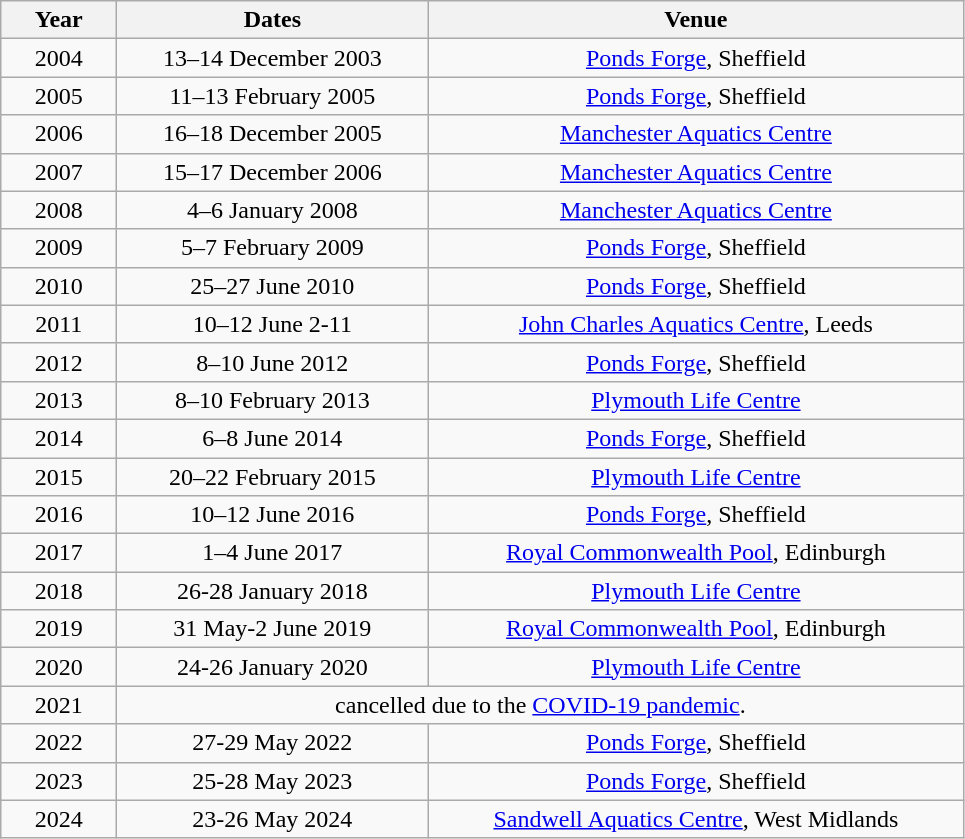<table class="wikitable" style="text-align:center">
<tr>
<th width=70>Year</th>
<th width=200>Dates</th>
<th width=350>Venue</th>
</tr>
<tr>
<td>2004</td>
<td>13–14 December 2003</td>
<td><a href='#'>Ponds Forge</a>, Sheffield</td>
</tr>
<tr>
<td>2005</td>
<td>11–13 February 2005</td>
<td><a href='#'>Ponds Forge</a>, Sheffield</td>
</tr>
<tr>
<td>2006</td>
<td>16–18 December 2005</td>
<td><a href='#'>Manchester Aquatics Centre</a></td>
</tr>
<tr>
<td>2007</td>
<td>15–17 December 2006</td>
<td><a href='#'>Manchester Aquatics Centre</a></td>
</tr>
<tr>
<td>2008</td>
<td>4–6 January 2008</td>
<td><a href='#'>Manchester Aquatics Centre</a></td>
</tr>
<tr>
<td>2009</td>
<td>5–7 February 2009</td>
<td><a href='#'>Ponds Forge</a>, Sheffield</td>
</tr>
<tr>
<td>2010</td>
<td>25–27 June 2010</td>
<td><a href='#'>Ponds Forge</a>, Sheffield</td>
</tr>
<tr>
<td>2011</td>
<td>10–12 June 2-11</td>
<td><a href='#'>John Charles Aquatics Centre</a>, Leeds</td>
</tr>
<tr>
<td>2012</td>
<td>8–10 June 2012</td>
<td><a href='#'>Ponds Forge</a>, Sheffield</td>
</tr>
<tr>
<td>2013</td>
<td>8–10 February 2013</td>
<td><a href='#'>Plymouth Life Centre</a></td>
</tr>
<tr>
<td>2014</td>
<td>6–8 June 2014</td>
<td><a href='#'>Ponds Forge</a>, Sheffield</td>
</tr>
<tr>
<td>2015</td>
<td>20–22 February 2015</td>
<td><a href='#'>Plymouth Life Centre</a></td>
</tr>
<tr>
<td>2016</td>
<td>10–12 June 2016</td>
<td><a href='#'>Ponds Forge</a>, Sheffield</td>
</tr>
<tr>
<td>2017</td>
<td>1–4 June 2017</td>
<td><a href='#'>Royal Commonwealth Pool</a>, Edinburgh</td>
</tr>
<tr>
<td>2018</td>
<td>26-28 January 2018</td>
<td><a href='#'>Plymouth Life Centre</a></td>
</tr>
<tr>
<td>2019</td>
<td>31 May-2 June 2019</td>
<td><a href='#'>Royal Commonwealth Pool</a>, Edinburgh</td>
</tr>
<tr>
<td>2020</td>
<td>24-26 January 2020</td>
<td><a href='#'>Plymouth Life Centre</a></td>
</tr>
<tr>
<td>2021</td>
<td colspan="3">cancelled due to the <a href='#'>COVID-19 pandemic</a>.</td>
</tr>
<tr>
<td>2022</td>
<td>27-29 May 2022</td>
<td><a href='#'>Ponds Forge</a>, Sheffield</td>
</tr>
<tr>
<td>2023</td>
<td>25-28 May 2023</td>
<td><a href='#'>Ponds Forge</a>, Sheffield</td>
</tr>
<tr>
<td>2024</td>
<td>23-26 May 2024</td>
<td><a href='#'>Sandwell Aquatics Centre</a>, West Midlands</td>
</tr>
</table>
